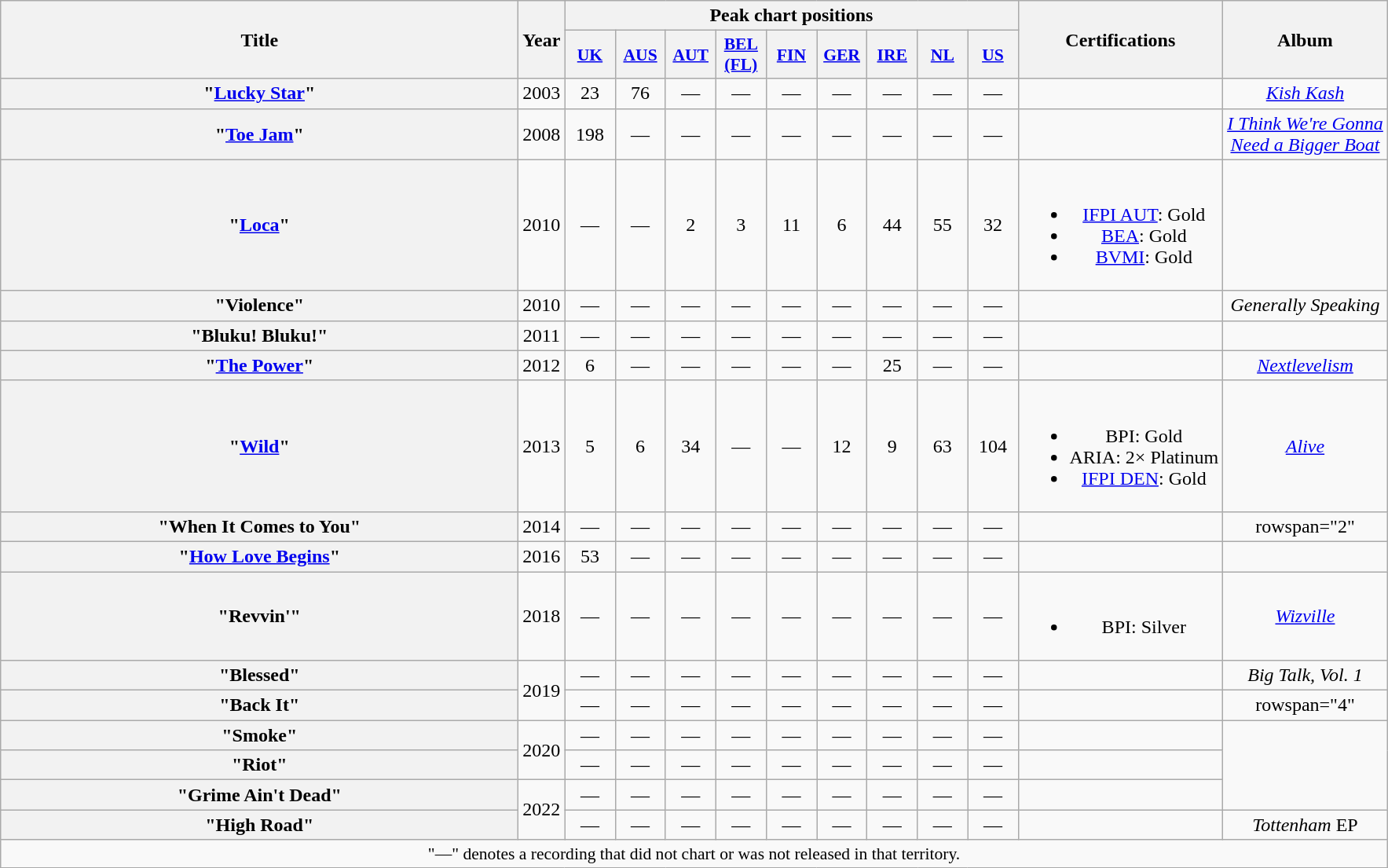<table class="wikitable plainrowheaders" style="text-align:center;" border="1">
<tr>
<th scope="col" rowspan="2" style="width:27em;">Title</th>
<th scope="col" rowspan="2" style="width:1em;">Year</th>
<th scope="col" colspan="9">Peak chart positions</th>
<th scope="col" rowspan="2">Certifications</th>
<th scope="col" rowspan="2">Album</th>
</tr>
<tr>
<th scope="col" style="width:2.5em;font-size:90%;"><a href='#'>UK</a><br></th>
<th scope="col" style="width:2.5em;font-size:90%;"><a href='#'>AUS</a><br></th>
<th scope="col" style="width:2.5em;font-size:90%;"><a href='#'>AUT</a><br></th>
<th scope="col" style="width:2.5em;font-size:90%;"><a href='#'>BEL<br>(FL)</a><br></th>
<th scope="col" style="width:2.5em;font-size:90%;"><a href='#'>FIN</a><br></th>
<th scope="col" style="width:2.5em;font-size:90%;"><a href='#'>GER</a><br></th>
<th scope="col" style="width:2.5em;font-size:90%;"><a href='#'>IRE</a><br></th>
<th scope="col" style="width:2.5em;font-size:90%;"><a href='#'>NL</a><br></th>
<th scope="col" style="width:2.5em;font-size:90%;"><a href='#'>US</a><br></th>
</tr>
<tr>
<th scope="row">"<a href='#'>Lucky Star</a>"<br></th>
<td>2003</td>
<td>23</td>
<td>76</td>
<td>—</td>
<td>—</td>
<td>—</td>
<td>—</td>
<td>—</td>
<td>—</td>
<td>—</td>
<td></td>
<td><em><a href='#'>Kish Kash</a></em></td>
</tr>
<tr>
<th scope="row">"<a href='#'>Toe Jam</a>"<br></th>
<td>2008</td>
<td>198</td>
<td>—</td>
<td>—</td>
<td>—</td>
<td>—</td>
<td>—</td>
<td>—</td>
<td>—</td>
<td>—</td>
<td></td>
<td><em><a href='#'>I Think We're Gonna<br>Need a Bigger Boat</a></em></td>
</tr>
<tr>
<th scope="row">"<a href='#'>Loca</a>"<br></th>
<td>2010</td>
<td>—</td>
<td>—</td>
<td>2</td>
<td>3</td>
<td>11</td>
<td>6</td>
<td>44</td>
<td>55</td>
<td>32</td>
<td><br><ul><li><a href='#'>IFPI AUT</a>: Gold</li><li><a href='#'>BEA</a>: Gold</li><li><a href='#'>BVMI</a>: Gold</li></ul></td>
<td></td>
</tr>
<tr>
<th scope="row">"Violence" <br></th>
<td>2010</td>
<td>—</td>
<td>—</td>
<td>—</td>
<td>—</td>
<td>—</td>
<td>—</td>
<td>—</td>
<td>—</td>
<td>—</td>
<td></td>
<td><em>Generally Speaking</em></td>
</tr>
<tr>
<th scope="row">"Bluku! Bluku!"<br></th>
<td>2011</td>
<td>—</td>
<td>—</td>
<td>—</td>
<td>—</td>
<td>—</td>
<td>—</td>
<td>—</td>
<td>—</td>
<td>—</td>
<td></td>
<td></td>
</tr>
<tr>
<th scope="row">"<a href='#'>The Power</a>"<br></th>
<td>2012</td>
<td>6</td>
<td>—</td>
<td>—</td>
<td>—</td>
<td>—</td>
<td>—</td>
<td>25</td>
<td>—</td>
<td>—</td>
<td></td>
<td><em><a href='#'>Nextlevelism</a></em></td>
</tr>
<tr>
<th scope="row">"<a href='#'>Wild</a>"<br></th>
<td>2013</td>
<td>5</td>
<td>6</td>
<td>34</td>
<td>—</td>
<td>—</td>
<td>12</td>
<td>9</td>
<td>63</td>
<td>104</td>
<td><br><ul><li>BPI: Gold</li><li>ARIA: 2× Platinum</li><li><a href='#'>IFPI DEN</a>: Gold</li></ul></td>
<td><em><a href='#'>Alive</a></em></td>
</tr>
<tr>
<th scope="row">"When It Comes to You"<br></th>
<td>2014</td>
<td>—</td>
<td>—</td>
<td>—</td>
<td>—</td>
<td>—</td>
<td>—</td>
<td>—</td>
<td>—</td>
<td>—</td>
<td></td>
<td>rowspan="2" </td>
</tr>
<tr>
<th scope="row">"<a href='#'>How Love Begins</a>"<br></th>
<td>2016</td>
<td>53</td>
<td>—</td>
<td>—</td>
<td>—</td>
<td>—</td>
<td>—</td>
<td>—</td>
<td>—</td>
<td>—</td>
<td></td>
</tr>
<tr>
<th scope="row">"Revvin'"<br></th>
<td>2018</td>
<td>—</td>
<td>—</td>
<td>—</td>
<td>—</td>
<td>—</td>
<td>—</td>
<td>—</td>
<td>—</td>
<td>—</td>
<td><br><ul><li>BPI: Silver</li></ul></td>
<td><em><a href='#'>Wizville</a></em></td>
</tr>
<tr>
<th scope="row">"Blessed"<br></th>
<td rowspan="2">2019</td>
<td>—</td>
<td>—</td>
<td>—</td>
<td>—</td>
<td>—</td>
<td>—</td>
<td>—</td>
<td>—</td>
<td>—</td>
<td></td>
<td><em>Big Talk, Vol. 1</em></td>
</tr>
<tr>
<th scope="row">"Back It"<br></th>
<td>—</td>
<td>—</td>
<td>—</td>
<td>—</td>
<td>—</td>
<td>—</td>
<td>—</td>
<td>—</td>
<td>—</td>
<td></td>
<td>rowspan="4" </td>
</tr>
<tr>
<th scope="row">"Smoke"<br></th>
<td rowspan="2">2020</td>
<td>—</td>
<td>—</td>
<td>—</td>
<td>—</td>
<td>—</td>
<td>—</td>
<td>—</td>
<td>—</td>
<td>—</td>
<td></td>
</tr>
<tr>
<th scope="row">"Riot"<br></th>
<td>—</td>
<td>—</td>
<td>—</td>
<td>—</td>
<td>—</td>
<td>—</td>
<td>—</td>
<td>—</td>
<td>—</td>
<td></td>
</tr>
<tr>
<th scope="row">"Grime Ain't Dead"<br></th>
<td rowspan="2">2022</td>
<td>—</td>
<td>—</td>
<td>—</td>
<td>—</td>
<td>—</td>
<td>—</td>
<td>—</td>
<td>—</td>
<td>—</td>
<td></td>
</tr>
<tr>
<th scope="row">"High Road"<br></th>
<td>—</td>
<td>—</td>
<td>—</td>
<td>—</td>
<td>—</td>
<td>—</td>
<td>—</td>
<td>—</td>
<td>—</td>
<td></td>
<td><em>Tottenham</em> EP</td>
</tr>
<tr>
<td colspan="16" style="font-size:90%">"—" denotes a recording that did not chart or was not released in that territory.</td>
</tr>
</table>
